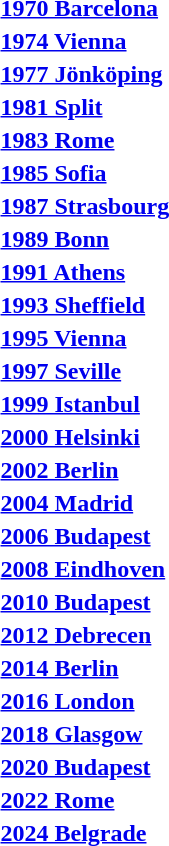<table>
<tr>
<th style="text-align:left;"><a href='#'>1970 Barcelona</a></th>
<td></td>
<td></td>
<td></td>
</tr>
<tr>
<th style="text-align:left;"><a href='#'>1974 Vienna</a></th>
<td></td>
<td></td>
<td></td>
</tr>
<tr>
<th style="text-align:left;"><a href='#'>1977 Jönköping</a></th>
<td></td>
<td></td>
<td></td>
</tr>
<tr>
<th style="text-align:left;"><a href='#'>1981 Split</a></th>
<td></td>
<td></td>
<td></td>
</tr>
<tr>
<th style="text-align:left;"><a href='#'>1983 Rome</a></th>
<td></td>
<td></td>
<td></td>
</tr>
<tr>
<th style="text-align:left;"><a href='#'>1985 Sofia</a></th>
<td></td>
<td></td>
<td></td>
</tr>
<tr>
<th style="text-align:left;"><a href='#'>1987 Strasbourg</a></th>
<td></td>
<td></td>
<td></td>
</tr>
<tr>
<th style="text-align:left;"><a href='#'>1989 Bonn</a></th>
<td></td>
<td></td>
<td></td>
</tr>
<tr>
<th style="text-align:left;"><a href='#'>1991 Athens</a></th>
<td></td>
<td></td>
<td></td>
</tr>
<tr>
<th style="text-align:left;"><a href='#'>1993 Sheffield</a></th>
<td></td>
<td></td>
<td></td>
</tr>
<tr>
<th style="text-align:left;"><a href='#'>1995 Vienna</a></th>
<td></td>
<td></td>
<td></td>
</tr>
<tr>
<th style="text-align:left;"><a href='#'>1997 Seville</a></th>
<td></td>
<td></td>
<td></td>
</tr>
<tr>
<th style="text-align:left;"><a href='#'>1999 Istanbul</a></th>
<td></td>
<td></td>
<td></td>
</tr>
<tr>
<th style="text-align:left;"><a href='#'>2000 Helsinki</a></th>
<td></td>
<td></td>
<td></td>
</tr>
<tr>
<th style="text-align:left;"><a href='#'>2002 Berlin</a></th>
<td></td>
<td></td>
<td></td>
</tr>
<tr>
<th style="text-align:left;"><a href='#'>2004 Madrid</a></th>
<td></td>
<td></td>
<td></td>
</tr>
<tr>
<th style="text-align:left;"><a href='#'>2006 Budapest</a></th>
<td></td>
<td></td>
<td></td>
</tr>
<tr>
<th style="text-align:left;"><a href='#'>2008 Eindhoven</a></th>
<td></td>
<td></td>
<td></td>
</tr>
<tr>
<th style="text-align:left;"><a href='#'>2010 Budapest</a></th>
<td></td>
<td></td>
<td></td>
</tr>
<tr>
<th style="text-align:left;"><a href='#'>2012 Debrecen</a></th>
<td></td>
<td></td>
<td></td>
</tr>
<tr>
<th style="text-align:left;"><a href='#'>2014 Berlin</a></th>
<td></td>
<td></td>
<td></td>
</tr>
<tr>
<th style="text-align:left;"><a href='#'>2016 London</a></th>
<td></td>
<td></td>
<td></td>
</tr>
<tr>
<th style="text-align:left;"><a href='#'>2018 Glasgow</a></th>
<td></td>
<td></td>
<td></td>
</tr>
<tr>
<th style="text-align:left;"><a href='#'>2020 Budapest</a></th>
<td></td>
<td></td>
<td></td>
</tr>
<tr>
<th style="text-align:left;"><a href='#'>2022 Rome</a></th>
<td></td>
<td></td>
<td></td>
</tr>
<tr>
<th style="text-align:left;"><a href='#'>2024 Belgrade</a></th>
<td></td>
<td></td>
<td></td>
</tr>
</table>
